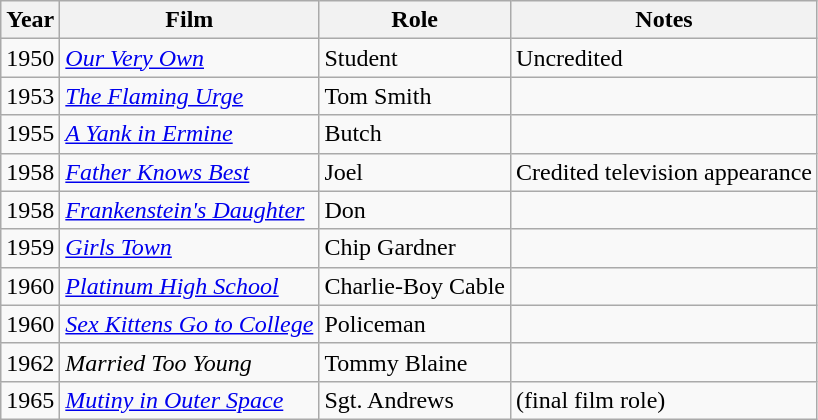<table class="wikitable">
<tr>
<th>Year</th>
<th>Film</th>
<th>Role</th>
<th>Notes</th>
</tr>
<tr>
<td>1950</td>
<td><em><a href='#'>Our Very Own</a></em></td>
<td>Student</td>
<td>Uncredited</td>
</tr>
<tr>
<td>1953</td>
<td><em><a href='#'>The Flaming Urge</a></em></td>
<td>Tom Smith</td>
<td></td>
</tr>
<tr>
<td>1955</td>
<td><em><a href='#'>A Yank in Ermine</a></em></td>
<td>Butch</td>
<td></td>
</tr>
<tr>
<td>1958</td>
<td><em><a href='#'>Father Knows Best</a></em></td>
<td>Joel</td>
<td>Credited television appearance</td>
</tr>
<tr>
<td>1958</td>
<td><em><a href='#'>Frankenstein's Daughter</a></em></td>
<td>Don</td>
<td></td>
</tr>
<tr>
<td>1959</td>
<td><em><a href='#'>Girls Town</a></em></td>
<td>Chip Gardner</td>
<td></td>
</tr>
<tr>
<td>1960</td>
<td><em><a href='#'>Platinum High School</a></em></td>
<td>Charlie-Boy Cable</td>
<td></td>
</tr>
<tr>
<td>1960</td>
<td><em><a href='#'>Sex Kittens Go to College</a></em></td>
<td>Policeman</td>
<td></td>
</tr>
<tr>
<td>1962</td>
<td><em>Married Too Young</em></td>
<td>Tommy Blaine</td>
<td></td>
</tr>
<tr>
<td>1965</td>
<td><em><a href='#'>Mutiny in Outer Space</a></em></td>
<td>Sgt. Andrews</td>
<td>(final film role)</td>
</tr>
</table>
